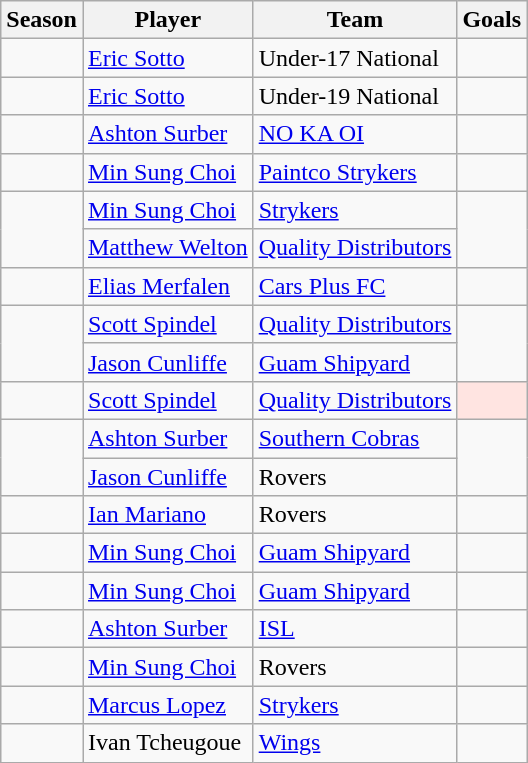<table class="wikitable">
<tr>
<th>Season</th>
<th>Player</th>
<th>Team</th>
<th>Goals</th>
</tr>
<tr>
<td></td>
<td> <a href='#'>Eric Sotto</a></td>
<td>Under-17 National</td>
<td></td>
</tr>
<tr>
<td></td>
<td> <a href='#'>Eric Sotto</a></td>
<td>Under-19 National</td>
<td></td>
</tr>
<tr>
<td></td>
<td><a href='#'>Ashton Surber</a></td>
<td><a href='#'>NO KA OI</a></td>
<td></td>
</tr>
<tr>
<td></td>
<td> <a href='#'>Min Sung Choi</a></td>
<td><a href='#'>Paintco Strykers</a></td>
<td></td>
</tr>
<tr>
<td rowspan=2></td>
<td> <a href='#'>Min Sung Choi</a></td>
<td><a href='#'>Strykers</a></td>
<td rowspan=2></td>
</tr>
<tr>
<td><a href='#'>Matthew Welton</a></td>
<td><a href='#'>Quality Distributors</a></td>
</tr>
<tr>
<td></td>
<td> <a href='#'>Elias Merfalen</a></td>
<td><a href='#'>Cars Plus FC</a></td>
<td></td>
</tr>
<tr>
<td rowspan=2></td>
<td> <a href='#'>Scott Spindel</a></td>
<td><a href='#'>Quality Distributors</a></td>
<td rowspan=2></td>
</tr>
<tr>
<td> <a href='#'>Jason Cunliffe</a></td>
<td><a href='#'>Guam Shipyard</a></td>
</tr>
<tr>
<td></td>
<td> <a href='#'>Scott Spindel</a></td>
<td><a href='#'>Quality Distributors</a></td>
<td bgcolor=mistyrose></td>
</tr>
<tr>
<td rowspan=2></td>
<td><a href='#'>Ashton Surber</a></td>
<td><a href='#'>Southern Cobras</a></td>
<td rowspan=2></td>
</tr>
<tr>
<td> <a href='#'>Jason Cunliffe</a></td>
<td>Rovers</td>
</tr>
<tr>
<td></td>
<td> <a href='#'>Ian Mariano</a></td>
<td>Rovers</td>
<td></td>
</tr>
<tr>
<td></td>
<td> <a href='#'>Min Sung Choi</a></td>
<td><a href='#'>Guam Shipyard</a></td>
<td></td>
</tr>
<tr>
<td></td>
<td> <a href='#'>Min Sung Choi</a></td>
<td><a href='#'>Guam Shipyard</a></td>
<td></td>
</tr>
<tr>
<td></td>
<td><a href='#'>Ashton Surber</a></td>
<td><a href='#'>ISL</a></td>
<td></td>
</tr>
<tr>
<td></td>
<td> <a href='#'>Min Sung Choi</a></td>
<td>Rovers</td>
<td></td>
</tr>
<tr>
<td></td>
<td> <a href='#'>Marcus Lopez</a></td>
<td><a href='#'>Strykers</a></td>
<td></td>
</tr>
<tr>
<td></td>
<td> Ivan Tcheugoue</td>
<td><a href='#'>Wings</a></td>
<td></td>
</tr>
</table>
